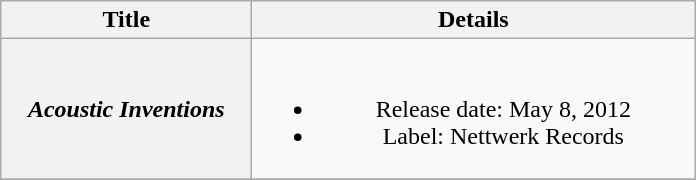<table class="wikitable plainrowheaders" style="text-align:center;">
<tr>
<th style="width:10em;">Title</th>
<th style="width:18em;">Details</th>
</tr>
<tr>
<th scope="row"><em>Acoustic Inventions</em></th>
<td><br><ul><li>Release date: May 8, 2012</li><li>Label: Nettwerk Records</li></ul></td>
</tr>
<tr>
</tr>
</table>
